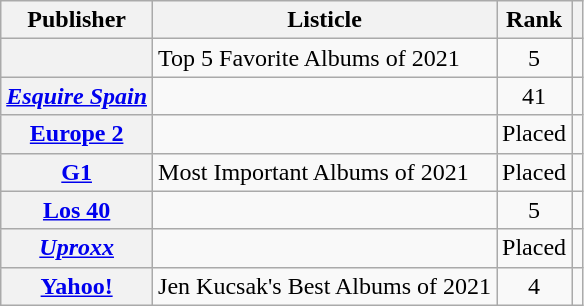<table class="wikitable plainrowheaders sortable" style="text-align:center">
<tr>
<th scope="col">Publisher</th>
<th scope="col">Listicle</th>
<th scope="col">Rank</th>
<th scope="col" class="unsortable"></th>
</tr>
<tr>
<th scope="row"></th>
<td style="text-align:left;">Top 5 Favorite Albums of 2021</td>
<td>5</td>
<td></td>
</tr>
<tr>
<th scope="row"><em><a href='#'>Esquire Spain</a></em></th>
<td style="text-align:left;"></td>
<td>41</td>
<td></td>
</tr>
<tr>
<th scope="row"><a href='#'>Europe 2</a></th>
<td style="text-align:left;"></td>
<td>Placed</td>
<td></td>
</tr>
<tr>
<th scope="row"><a href='#'>G1</a></th>
<td style="text-align:left;">Most Important Albums of 2021</td>
<td>Placed</td>
<td></td>
</tr>
<tr>
<th scope="row"><a href='#'>Los 40</a></th>
<td style="text-align:left;"></td>
<td>5</td>
<td></td>
</tr>
<tr>
<th scope="row"><em><a href='#'>Uproxx</a></em></th>
<td style="text-align:left;"></td>
<td>Placed</td>
<td></td>
</tr>
<tr>
<th scope="row"><a href='#'>Yahoo!</a></th>
<td style="text-align:left;">Jen Kucsak's Best Albums of 2021</td>
<td>4</td>
<td></td>
</tr>
</table>
